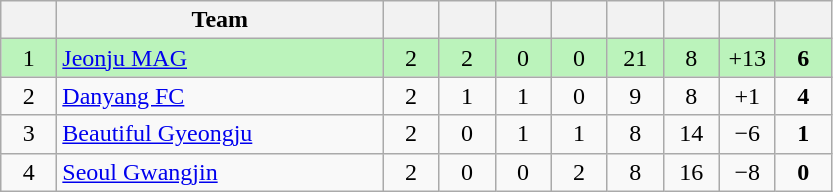<table class="wikitable" style="text-align: center;">
<tr>
<th width=30></th>
<th width=210>Team</th>
<th width=30></th>
<th width=30></th>
<th width=30></th>
<th width=30></th>
<th width=30></th>
<th width=30></th>
<th width=30></th>
<th width=30></th>
</tr>
<tr style="background:#BBF3BB">
<td>1</td>
<td style="text-align:left;"><a href='#'>Jeonju MAG</a></td>
<td>2</td>
<td>2</td>
<td>0</td>
<td>0</td>
<td>21</td>
<td>8</td>
<td>+13</td>
<td><strong>6</strong></td>
</tr>
<tr>
<td>2</td>
<td style="text-align:left;"><a href='#'>Danyang FC</a></td>
<td>2</td>
<td>1</td>
<td>1</td>
<td>0</td>
<td>9</td>
<td>8</td>
<td>+1</td>
<td><strong>4</strong></td>
</tr>
<tr>
<td>3</td>
<td style="text-align:left;"><a href='#'>Beautiful Gyeongju</a></td>
<td>2</td>
<td>0</td>
<td>1</td>
<td>1</td>
<td>8</td>
<td>14</td>
<td>−6</td>
<td><strong>1</strong></td>
</tr>
<tr>
<td>4</td>
<td style="text-align:left;"><a href='#'>Seoul Gwangjin</a></td>
<td>2</td>
<td>0</td>
<td>0</td>
<td>2</td>
<td>8</td>
<td>16</td>
<td>−8</td>
<td><strong>0</strong></td>
</tr>
</table>
